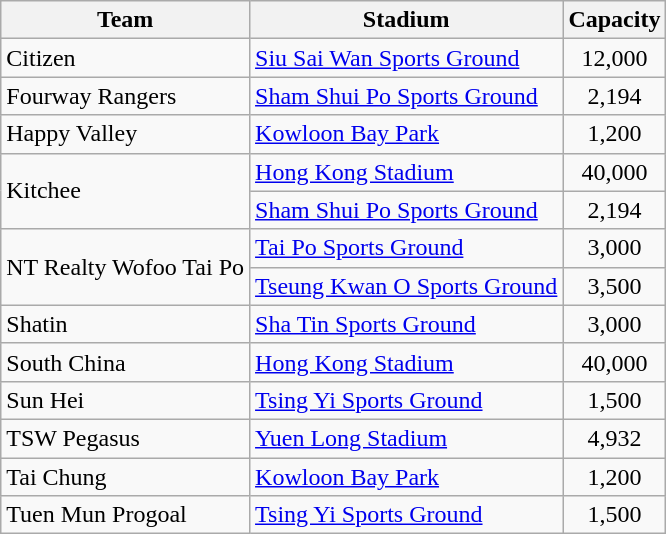<table class="wikitable">
<tr>
<th>Team</th>
<th>Stadium</th>
<th>Capacity</th>
</tr>
<tr>
<td>Citizen</td>
<td><a href='#'>Siu Sai Wan Sports Ground</a></td>
<td align=center>12,000</td>
</tr>
<tr>
<td>Fourway Rangers</td>
<td><a href='#'>Sham Shui Po Sports Ground</a></td>
<td align=center>2,194</td>
</tr>
<tr>
<td>Happy Valley</td>
<td><a href='#'>Kowloon Bay Park</a></td>
<td align=center>1,200</td>
</tr>
<tr>
<td rowspan=2>Kitchee</td>
<td><a href='#'>Hong Kong Stadium</a></td>
<td align=center>40,000</td>
</tr>
<tr>
<td><a href='#'>Sham Shui Po Sports Ground</a></td>
<td align=center>2,194</td>
</tr>
<tr>
<td rowspan=2>NT Realty Wofoo Tai Po</td>
<td><a href='#'>Tai Po Sports Ground</a></td>
<td align=center>3,000</td>
</tr>
<tr>
<td><a href='#'>Tseung Kwan O Sports Ground</a></td>
<td align=center>3,500</td>
</tr>
<tr>
<td>Shatin</td>
<td><a href='#'>Sha Tin Sports Ground</a></td>
<td align=center>3,000</td>
</tr>
<tr>
<td>South China</td>
<td><a href='#'>Hong Kong Stadium</a></td>
<td align=center>40,000</td>
</tr>
<tr>
<td>Sun Hei</td>
<td><a href='#'>Tsing Yi Sports Ground</a></td>
<td align=center>1,500</td>
</tr>
<tr>
<td>TSW Pegasus</td>
<td><a href='#'>Yuen Long Stadium</a></td>
<td align=center>4,932</td>
</tr>
<tr>
<td>Tai Chung</td>
<td><a href='#'>Kowloon Bay Park</a></td>
<td align=center>1,200</td>
</tr>
<tr>
<td>Tuen Mun Progoal</td>
<td><a href='#'>Tsing Yi Sports Ground</a></td>
<td align=center>1,500</td>
</tr>
</table>
